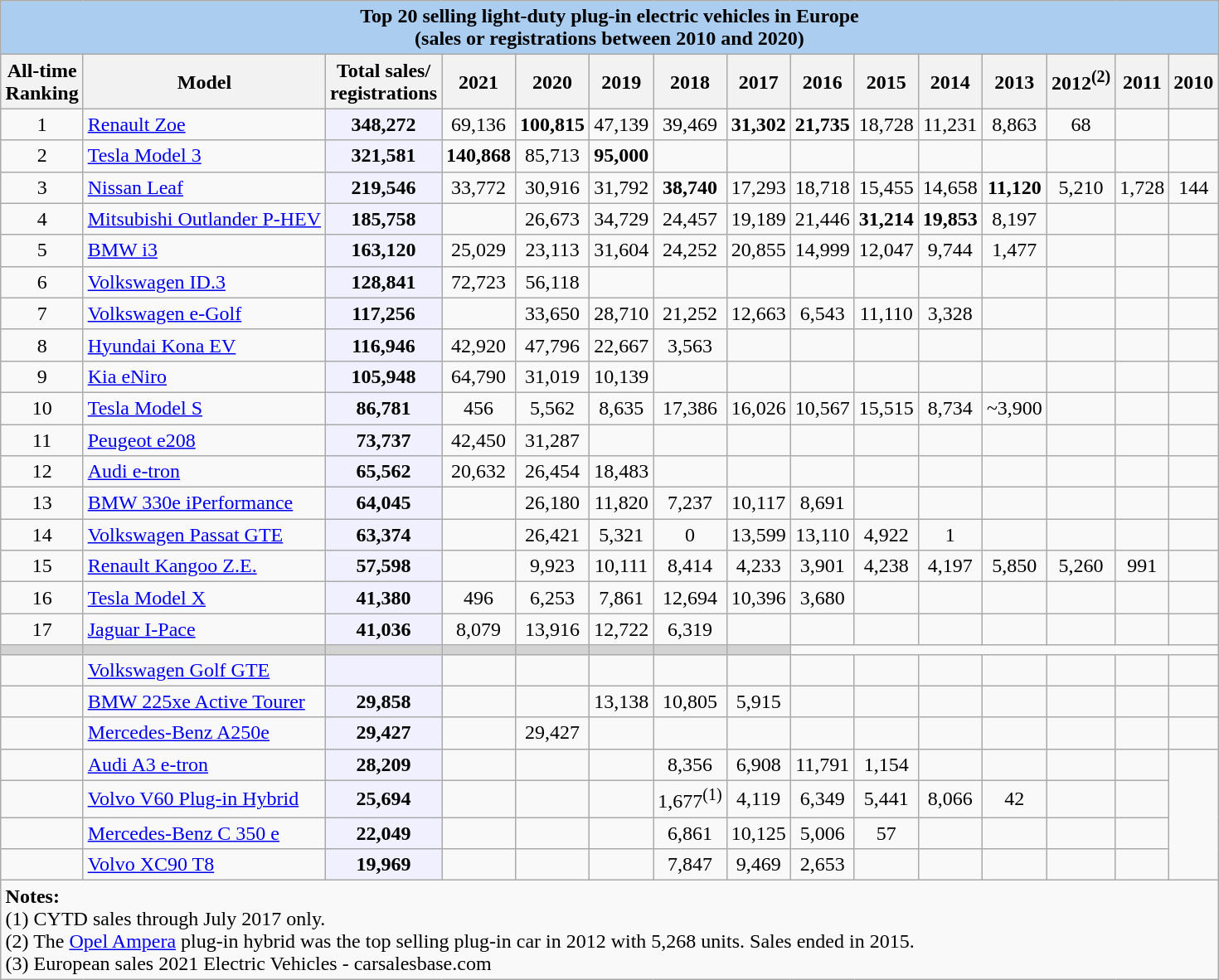<table class="wikitable" style="margin: 1em auto 1em auto">
<tr>
<th colspan="15" align="center" style="background-color: #ABCDEF;">Top 20 selling light-duty plug-in electric vehicles in Europe <br>(sales or registrations between 2010 and 2020)</th>
</tr>
<tr>
<th>All-time<br>Ranking</th>
<th>Model</th>
<th>Total sales/<br>registrations</th>
<th>2021</th>
<th>2020</th>
<th>2019</th>
<th>2018</th>
<th>2017</th>
<th>2016</th>
<th>2015</th>
<th>2014</th>
<th>2013</th>
<th>2012<sup>(2)</sup></th>
<th>2011</th>
<th>2010</th>
</tr>
<tr align=center>
<td>1</td>
<td align=left><a href='#'>Renault Zoe</a></td>
<td style="background:#f0f0ff;"><strong>348,272</strong></td>
<td>69,136</td>
<td><strong>100,815</strong></td>
<td>47,139</td>
<td>39,469</td>
<td><strong>31,302</strong></td>
<td><strong>21,735</strong></td>
<td>18,728</td>
<td>11,231</td>
<td>8,863</td>
<td>68</td>
<td> </td>
<td> </td>
</tr>
<tr align="center">
<td>2</td>
<td align="left"><a href='#'>Tesla Model 3</a></td>
<td style="background:#f0f0ff;"><strong>321,581</strong></td>
<td><strong>140,868</strong></td>
<td>85,713</td>
<td><strong>95,000</strong></td>
<td> </td>
<td> </td>
<td> </td>
<td> </td>
<td> </td>
<td> </td>
<td> </td>
<td> </td>
<td> </td>
</tr>
<tr align="center">
<td>3</td>
<td align="left"><a href='#'>Nissan Leaf</a></td>
<td style="background:#f0f0ff;"><strong>219,546</strong></td>
<td>33,772</td>
<td>30,916</td>
<td>31,792</td>
<td><strong>38,740</strong></td>
<td>17,293</td>
<td>18,718</td>
<td>15,455</td>
<td>14,658</td>
<td><strong>11,120</strong></td>
<td>5,210</td>
<td>1,728</td>
<td>144</td>
</tr>
<tr align="center">
<td>4</td>
<td align="left"><a href='#'>Mitsubishi Outlander P-HEV</a></td>
<td style="background:#f0f0ff;"><strong>185,758</strong></td>
<td></td>
<td>26,673</td>
<td>34,729</td>
<td>24,457</td>
<td>19,189</td>
<td>21,446</td>
<td><strong>31,214</strong></td>
<td><strong>19,853</strong></td>
<td>8,197</td>
<td> </td>
<td> </td>
<td> </td>
</tr>
<tr align=center>
<td>5</td>
<td align=left><a href='#'>BMW i3</a></td>
<td style="background:#f0f0ff;"><strong>163,120</strong></td>
<td>25,029</td>
<td>23,113</td>
<td>31,604</td>
<td>24,252</td>
<td>20,855</td>
<td>14,999</td>
<td>12,047</td>
<td>9,744</td>
<td>1,477</td>
<td> </td>
<td> </td>
<td> </td>
</tr>
<tr align="center">
<td>6</td>
<td align="left"><a href='#'>Volkswagen ID.3</a></td>
<td style="background:#f0f0ff;"><strong>128,841</strong></td>
<td>72,723</td>
<td>56,118</td>
<td> </td>
<td> </td>
<td> </td>
<td> </td>
<td> </td>
<td> </td>
<td> </td>
<td> </td>
<td> </td>
<td> </td>
</tr>
<tr align="center">
<td>7</td>
<td align="left"><a href='#'>Volkswagen e-Golf</a></td>
<td style="background:#f0f0ff;"><strong>117,256</strong></td>
<td></td>
<td>33,650</td>
<td>28,710</td>
<td>21,252</td>
<td>12,663</td>
<td>6,543</td>
<td>11,110</td>
<td>3,328</td>
<td> </td>
<td> </td>
<td> </td>
<td> </td>
</tr>
<tr align=center>
<td>8</td>
<td align=left><a href='#'>Hyundai Kona EV</a></td>
<td style="background:#f0f0ff;"><strong>116,946</strong></td>
<td>42,920</td>
<td>47,796</td>
<td>22,667</td>
<td>3,563</td>
<td> </td>
<td> </td>
<td> </td>
<td> </td>
<td> </td>
<td> </td>
<td> </td>
<td> </td>
</tr>
<tr align="center">
<td>9</td>
<td align="left"><a href='#'>Kia eNiro</a></td>
<td style="background:#f0f0ff;"><strong>105,948</strong></td>
<td>64,790</td>
<td>31,019</td>
<td>10,139</td>
<td> </td>
<td> </td>
<td> </td>
<td> </td>
<td> </td>
<td> </td>
<td> </td>
<td> </td>
<td> </td>
</tr>
<tr align="center">
<td>10</td>
<td align="left"><a href='#'>Tesla Model S</a></td>
<td style="background:#f0f0ff;"><strong>86,781</strong></td>
<td>456</td>
<td>5,562</td>
<td>8,635</td>
<td>17,386</td>
<td>16,026</td>
<td>10,567</td>
<td>15,515</td>
<td>8,734</td>
<td>~3,900</td>
<td> </td>
<td> </td>
<td> </td>
</tr>
<tr align="center">
<td>11</td>
<td align="left"><a href='#'>Peugeot e208</a></td>
<td style="background:#f0f0ff;"><strong>73,737</strong></td>
<td>42,450</td>
<td>31,287</td>
<td> </td>
<td> </td>
<td> </td>
<td> </td>
<td> </td>
<td> </td>
<td> </td>
<td> </td>
<td> </td>
<td> </td>
</tr>
<tr align="center">
<td>12</td>
<td align="left"><a href='#'>Audi e-tron</a></td>
<td style="background:#f0f0ff;"><strong>65,562</strong></td>
<td>20,632</td>
<td>26,454</td>
<td>18,483</td>
<td> </td>
<td> </td>
<td> </td>
<td> </td>
<td> </td>
<td> </td>
<td> </td>
<td> </td>
<td> </td>
</tr>
<tr align="center">
<td>13</td>
<td align="left"><a href='#'>BMW 330e iPerformance</a></td>
<td style="background:#f0f0ff;"><strong>64,045</strong></td>
<td></td>
<td>26,180</td>
<td>11,820</td>
<td>7,237</td>
<td>10,117</td>
<td>8,691</td>
<td> </td>
<td> </td>
<td> </td>
<td> </td>
<td> </td>
<td> </td>
</tr>
<tr align="center">
<td>14</td>
<td align="left"><a href='#'>Volkswagen Passat GTE</a></td>
<td style="background:#f0f0ff;"><strong>63,374</strong></td>
<td></td>
<td>26,421</td>
<td>5,321</td>
<td>0</td>
<td>13,599</td>
<td>13,110</td>
<td>4,922</td>
<td>1</td>
<td> </td>
<td> </td>
<td> </td>
<td> </td>
</tr>
<tr align="center">
<td>15</td>
<td align="left"><a href='#'>Renault Kangoo Z.E.</a></td>
<td style="background:#f0f0ff;"><strong>57,598</strong></td>
<td></td>
<td>9,923</td>
<td>10,111</td>
<td>8,414</td>
<td>4,233</td>
<td>3,901</td>
<td>4,238</td>
<td>4,197</td>
<td>5,850</td>
<td>5,260</td>
<td>991</td>
<td> </td>
</tr>
<tr align="center">
<td>16</td>
<td align="left"><a href='#'>Tesla Model X</a></td>
<td style="background:#f0f0ff;"><strong>41,380</strong></td>
<td>496</td>
<td>6,253</td>
<td>7,861</td>
<td>12,694</td>
<td>10,396</td>
<td>3,680</td>
<td> </td>
<td> </td>
<td> </td>
<td> </td>
<td> </td>
<td> </td>
</tr>
<tr align="center">
<td>17</td>
<td align="left"><a href='#'>Jaguar I-Pace</a></td>
<td style="background:#f0f0ff;"><strong>41,036</strong></td>
<td>8,079</td>
<td>13,916</td>
<td>12,722</td>
<td>6,319</td>
<td> </td>
<td> </td>
<td> </td>
<td> </td>
<td> </td>
<td> </td>
<td> </td>
<td> </td>
</tr>
<tr style="background:lightgrey;">
<td></td>
<td></td>
<td></td>
<td></td>
<td></td>
<td></td>
<td></td>
<td></td>
</tr>
<tr align=center>
<td></td>
<td align=left><a href='#'>Volkswagen Golf GTE</a></td>
<td style="background:#f0f0ff;"><strong> </strong></td>
<td></td>
<td></td>
<td> </td>
<td> </td>
<td> </td>
<td> </td>
<td> </td>
<td> </td>
<td> </td>
<td> </td>
<td> </td>
<td> </td>
</tr>
<tr align=center>
<td></td>
<td align=left><a href='#'>BMW 225xe Active Tourer</a></td>
<td style="background:#f0f0ff;"><strong>29,858</strong></td>
<td></td>
<td></td>
<td>13,138</td>
<td>10,805</td>
<td>5,915</td>
<td> </td>
<td> </td>
<td> </td>
<td> </td>
<td> </td>
<td> </td>
</tr>
<tr align=center>
<td></td>
<td align=left><a href='#'>Mercedes-Benz A250e</a></td>
<td style="background:#f0f0ff;"><strong>29,427</strong></td>
<td></td>
<td>29,427</td>
<td> </td>
<td> </td>
<td> </td>
<td> </td>
<td> </td>
<td> </td>
<td> </td>
<td> </td>
<td> </td>
<td> </td>
</tr>
<tr align=center>
<td></td>
<td align=left><a href='#'>Audi A3 e-tron</a></td>
<td style="background:#f0f0ff;"><strong>28,209</strong></td>
<td></td>
<td></td>
<td></td>
<td>8,356</td>
<td>6,908</td>
<td>11,791</td>
<td>1,154</td>
<td> </td>
<td> </td>
<td> </td>
<td> </td>
</tr>
<tr align=center>
<td></td>
<td align=left><a href='#'>Volvo V60 Plug-in Hybrid</a></td>
<td style="background:#f0f0ff;"><strong>25,694</strong></td>
<td></td>
<td></td>
<td></td>
<td>1,677<sup>(1)</sup></td>
<td>4,119</td>
<td>6,349</td>
<td>5,441</td>
<td>8,066</td>
<td>42</td>
<td> </td>
<td> </td>
</tr>
<tr align=center>
<td></td>
<td align=left><a href='#'>Mercedes-Benz C 350 e</a></td>
<td style="background:#f0f0ff;"><strong>22,049</strong></td>
<td></td>
<td></td>
<td></td>
<td>6,861</td>
<td>10,125</td>
<td>5,006</td>
<td>57</td>
<td> </td>
<td> </td>
<td> </td>
<td> </td>
</tr>
<tr align=center>
<td></td>
<td align=left><a href='#'>Volvo XC90 T8</a></td>
<td style="background:#f0f0ff;"><strong>19,969</strong></td>
<td></td>
<td></td>
<td></td>
<td>7,847</td>
<td>9,469</td>
<td>2,653</td>
<td> </td>
<td> </td>
<td> </td>
<td> </td>
<td> </td>
</tr>
<tr>
<td colspan="15" align="left"><strong>Notes:</strong><br> (1) CYTD sales through July 2017 only.<br> (2) The <a href='#'>Opel Ampera</a> plug-in hybrid was the top selling plug-in car in 2012 with 5,268 units. Sales ended in 2015.<br>(3) European sales 2021 Electric Vehicles - carsalesbase.com</td>
</tr>
</table>
